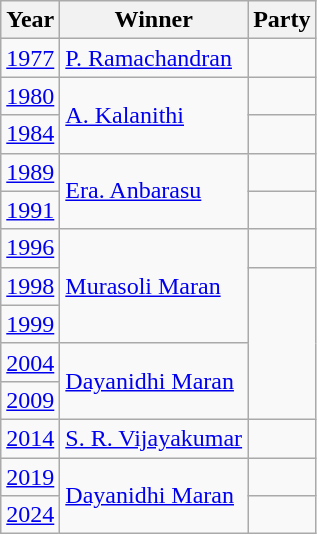<table class="wikitable">
<tr>
<th>Year</th>
<th>Winner</th>
<th colspan=2>Party</th>
</tr>
<tr --->
<td><a href='#'>1977</a></td>
<td><a href='#'>P. Ramachandran</a></td>
<td></td>
</tr>
<tr --->
<td><a href='#'>1980</a></td>
<td rowspan="2"><a href='#'>A. Kalanithi</a></td>
<td></td>
</tr>
<tr --->
<td><a href='#'>1984</a></td>
</tr>
<tr --->
<td><a href='#'>1989</a></td>
<td rowspan="2"><a href='#'>Era. Anbarasu</a></td>
<td></td>
</tr>
<tr --->
<td><a href='#'>1991</a></td>
</tr>
<tr --->
<td><a href='#'>1996</a></td>
<td rowspan="3"><a href='#'>Murasoli Maran</a></td>
<td></td>
</tr>
<tr --->
<td><a href='#'>1998</a></td>
</tr>
<tr --->
<td><a href='#'>1999</a></td>
</tr>
<tr --->
<td><a href='#'>2004</a></td>
<td rowspan="2"><a href='#'>Dayanidhi Maran</a></td>
</tr>
<tr --->
<td><a href='#'>2009</a></td>
</tr>
<tr --->
<td><a href='#'>2014</a></td>
<td><a href='#'>S. R. Vijayakumar</a></td>
<td></td>
</tr>
<tr --->
<td><a href='#'>2019</a></td>
<td rowspan=2><a href='#'>Dayanidhi Maran</a></td>
<td></td>
</tr>
<tr --->
<td><a href='#'>2024</a></td>
</tr>
</table>
